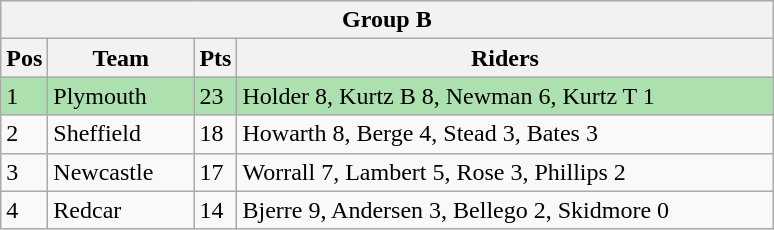<table class="wikitable">
<tr>
<th colspan="4">Group B</th>
</tr>
<tr>
<th width=20>Pos</th>
<th width=90>Team</th>
<th width=20>Pts</th>
<th width=350>Riders</th>
</tr>
<tr style="background:#ACE1AF;">
<td>1</td>
<td align=left>Plymouth</td>
<td>23</td>
<td>Holder 8, Kurtz B 8, Newman 6, Kurtz T 1</td>
</tr>
<tr>
<td>2</td>
<td align=left>Sheffield</td>
<td>18</td>
<td>Howarth 8, Berge 4, Stead 3, Bates 3</td>
</tr>
<tr>
<td>3</td>
<td align=left>Newcastle</td>
<td>17</td>
<td>Worrall 7, Lambert 5, Rose 3, Phillips 2</td>
</tr>
<tr>
<td>4</td>
<td align=left>Redcar</td>
<td>14</td>
<td>Bjerre 9, Andersen 3, Bellego 2, Skidmore 0</td>
</tr>
</table>
